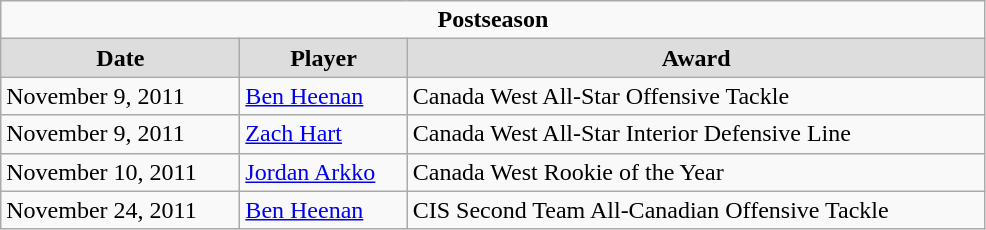<table class="wikitable" width="52%">
<tr>
<td colspan="10" align="center"><strong>Postseason</strong></td>
</tr>
<tr align="center"  bgcolor="#dddddd">
<td><strong>Date</strong></td>
<td><strong>Player</strong></td>
<td><strong>Award</strong></td>
</tr>
<tr>
<td>November 9, 2011</td>
<td><a href='#'>Ben Heenan</a></td>
<td>Canada West All-Star Offensive Tackle</td>
</tr>
<tr>
<td>November 9, 2011</td>
<td><a href='#'>Zach Hart</a></td>
<td>Canada West All-Star Interior Defensive Line</td>
</tr>
<tr>
<td>November 10, 2011</td>
<td><a href='#'>Jordan Arkko</a></td>
<td>Canada West Rookie of the Year</td>
</tr>
<tr>
<td>November 24, 2011</td>
<td><a href='#'>Ben Heenan</a></td>
<td>CIS Second Team All-Canadian Offensive Tackle</td>
</tr>
</table>
